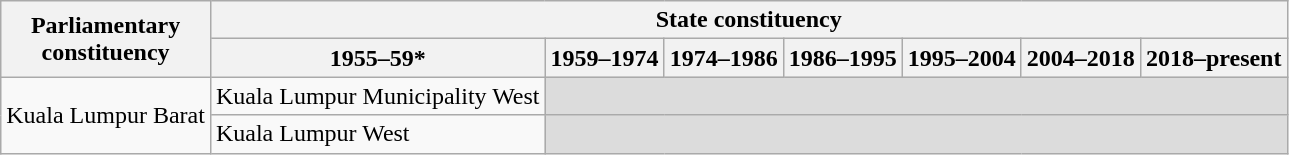<table class="wikitable">
<tr>
<th rowspan="2">Parliamentary<br>constituency</th>
<th colspan="7">State constituency</th>
</tr>
<tr>
<th>1955–59*</th>
<th>1959–1974</th>
<th>1974–1986</th>
<th>1986–1995</th>
<th>1995–2004</th>
<th>2004–2018</th>
<th>2018–present</th>
</tr>
<tr>
<td rowspan="2">Kuala Lumpur Barat</td>
<td>Kuala Lumpur Municipality West</td>
<td colspan="6" bgcolor="dcdcdc"></td>
</tr>
<tr>
<td>Kuala Lumpur West</td>
<td colspan="6" bgcolor="dcdcdc"></td>
</tr>
</table>
